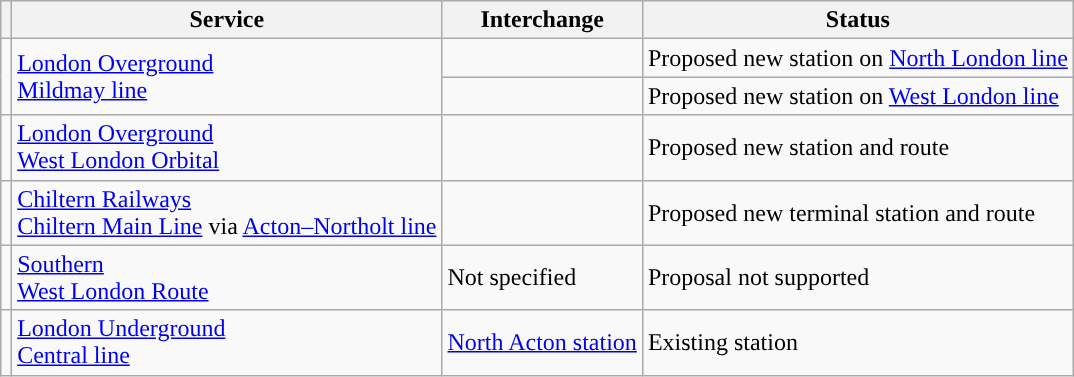<table class="wikitable" style="margin:0.5em auto;">
<tr>
<th></th>
<th>Service</th>
<th>Interchange</th>
<th>Status</th>
</tr>
<tr>
<td rowspan="2" style="background:#"></td>
<td rowspan="2"> <a href='#'>London Overground</a><br><a href='#'>Mildmay line</a></td>
<td></td>
<td>Proposed new station on <a href='#'>North London line</a></td>
</tr>
<tr>
<td></td>
<td>Proposed new station on <a href='#'>West London line</a></td>
</tr>
<tr>
<td style="background:#"></td>
<td> <a href='#'>London Overground</a><br><a href='#'>West London Orbital</a></td>
<td></td>
<td>Proposed new station and route</td>
</tr>
<tr>
<td style="background:#"></td>
<td> <a href='#'>Chiltern Railways</a> <br><a href='#'>Chiltern Main Line</a> via <a href='#'>Acton–Northolt line</a></td>
<td><em></em></td>
<td>Proposed new terminal station and route</td>
</tr>
<tr>
<td style="background:#"></td>
<td> <a href='#'>Southern</a> <br><a href='#'>West London Route</a></td>
<td>Not specified</td>
<td>Proposal not supported</td>
</tr>
<tr>
<td style="background:#"></td>
<td> <a href='#'>London Underground</a> <br><a href='#'>Central line</a></td>
<td><a href='#'>North Acton station</a></td>
<td>Existing station </td>
</tr>
</table>
